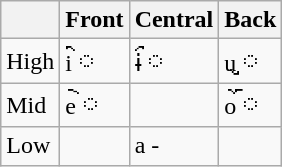<table class="wikitable">
<tr>
<th></th>
<th>Front</th>
<th>Central</th>
<th>Back</th>
</tr>
<tr>
<td>High</td>
<td>i <big>ི</big></td>
<td>ɨ <big>ྀ</big></td>
<td>u <big>ུ</big></td>
</tr>
<tr>
<td>Mid</td>
<td>e <big>ེ</big></td>
<td></td>
<td>o <big>ོ</big></td>
</tr>
<tr>
<td>Low</td>
<td></td>
<td>a -</td>
<td></td>
</tr>
</table>
